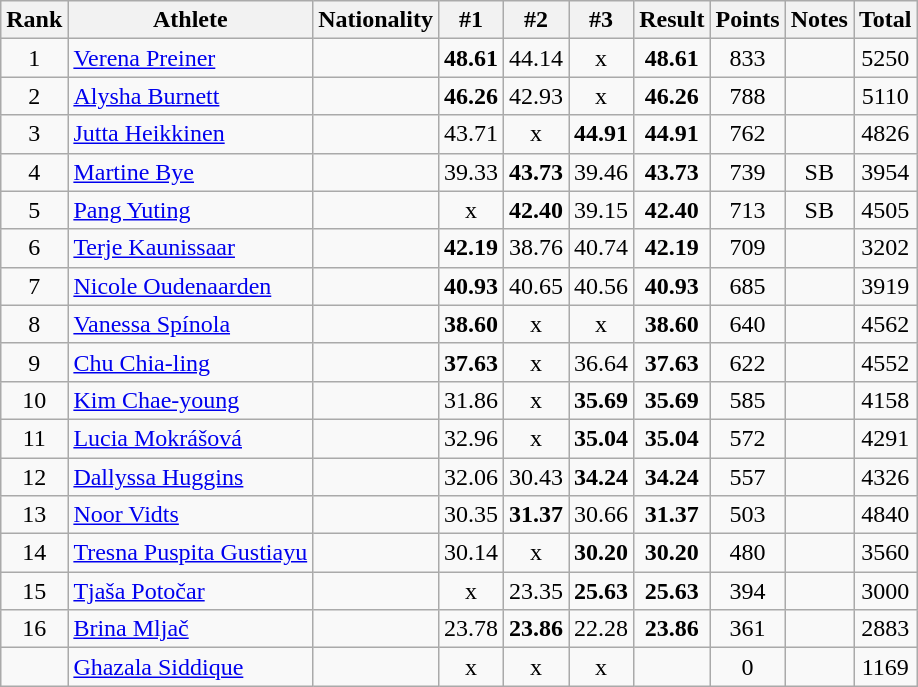<table class="wikitable sortable" style="text-align:center">
<tr>
<th>Rank</th>
<th>Athlete</th>
<th>Nationality</th>
<th>#1</th>
<th>#2</th>
<th>#3</th>
<th>Result</th>
<th>Points</th>
<th>Notes</th>
<th>Total</th>
</tr>
<tr>
<td>1</td>
<td align=left><a href='#'>Verena Preiner</a></td>
<td align=left></td>
<td><strong>48.61</strong></td>
<td>44.14</td>
<td>x</td>
<td><strong>48.61</strong></td>
<td>833</td>
<td></td>
<td>5250</td>
</tr>
<tr>
<td>2</td>
<td align=left><a href='#'>Alysha Burnett</a></td>
<td align=left></td>
<td><strong>46.26</strong></td>
<td>42.93</td>
<td>x</td>
<td><strong>46.26</strong></td>
<td>788</td>
<td></td>
<td>5110</td>
</tr>
<tr>
<td>3</td>
<td align=left><a href='#'>Jutta Heikkinen</a></td>
<td align=left></td>
<td>43.71</td>
<td>x</td>
<td><strong>44.91</strong></td>
<td><strong>44.91</strong></td>
<td>762</td>
<td></td>
<td>4826</td>
</tr>
<tr>
<td>4</td>
<td align=left><a href='#'>Martine Bye</a></td>
<td align=left></td>
<td>39.33</td>
<td><strong>43.73</strong></td>
<td>39.46</td>
<td><strong>43.73</strong></td>
<td>739</td>
<td>SB</td>
<td>3954</td>
</tr>
<tr>
<td>5</td>
<td align=left><a href='#'>Pang Yuting</a></td>
<td align=left></td>
<td>x</td>
<td><strong>42.40</strong></td>
<td>39.15</td>
<td><strong>42.40</strong></td>
<td>713</td>
<td>SB</td>
<td>4505</td>
</tr>
<tr>
<td>6</td>
<td align=left><a href='#'>Terje Kaunissaar</a></td>
<td align=left></td>
<td><strong>42.19</strong></td>
<td>38.76</td>
<td>40.74</td>
<td><strong>42.19</strong></td>
<td>709</td>
<td></td>
<td>3202</td>
</tr>
<tr>
<td>7</td>
<td align=left><a href='#'>Nicole Oudenaarden</a></td>
<td align=left></td>
<td><strong>40.93</strong></td>
<td>40.65</td>
<td>40.56</td>
<td><strong>40.93</strong></td>
<td>685</td>
<td></td>
<td>3919</td>
</tr>
<tr>
<td>8</td>
<td align=left><a href='#'>Vanessa Spínola</a></td>
<td align=left></td>
<td><strong>38.60</strong></td>
<td>x</td>
<td>x</td>
<td><strong>38.60</strong></td>
<td>640</td>
<td></td>
<td>4562</td>
</tr>
<tr>
<td>9</td>
<td align=left><a href='#'>Chu Chia-ling</a></td>
<td align=left></td>
<td><strong>37.63</strong></td>
<td>x</td>
<td>36.64</td>
<td><strong>37.63</strong></td>
<td>622</td>
<td></td>
<td>4552</td>
</tr>
<tr>
<td>10</td>
<td align=left><a href='#'>Kim Chae-young</a></td>
<td align=left></td>
<td>31.86</td>
<td>x</td>
<td><strong>35.69</strong></td>
<td><strong>35.69</strong></td>
<td>585</td>
<td></td>
<td>4158</td>
</tr>
<tr>
<td>11</td>
<td align=left><a href='#'>Lucia Mokrášová</a></td>
<td align=left></td>
<td>32.96</td>
<td>x</td>
<td><strong>35.04</strong></td>
<td><strong>35.04</strong></td>
<td>572</td>
<td></td>
<td>4291</td>
</tr>
<tr>
<td>12</td>
<td align=left><a href='#'>Dallyssa Huggins</a></td>
<td align=left></td>
<td>32.06</td>
<td>30.43</td>
<td><strong>34.24</strong></td>
<td><strong>34.24</strong></td>
<td>557</td>
<td></td>
<td>4326</td>
</tr>
<tr>
<td>13</td>
<td align=left><a href='#'>Noor Vidts</a></td>
<td align=left></td>
<td>30.35</td>
<td><strong>31.37</strong></td>
<td>30.66</td>
<td><strong>31.37</strong></td>
<td>503</td>
<td></td>
<td>4840</td>
</tr>
<tr>
<td>14</td>
<td align=left><a href='#'>Tresna Puspita Gustiayu</a></td>
<td align=left></td>
<td>30.14</td>
<td>x</td>
<td><strong>30.20</strong></td>
<td><strong>30.20</strong></td>
<td>480</td>
<td></td>
<td>3560</td>
</tr>
<tr>
<td>15</td>
<td align=left><a href='#'>Tjaša Potočar</a></td>
<td align=left></td>
<td>x</td>
<td>23.35</td>
<td><strong>25.63</strong></td>
<td><strong>25.63</strong></td>
<td>394</td>
<td></td>
<td>3000</td>
</tr>
<tr>
<td>16</td>
<td align=left><a href='#'>Brina Mljač</a></td>
<td align=left></td>
<td>23.78</td>
<td><strong>23.86</strong></td>
<td>22.28</td>
<td><strong>23.86</strong></td>
<td>361</td>
<td></td>
<td>2883</td>
</tr>
<tr>
<td></td>
<td align=left><a href='#'>Ghazala Siddique</a></td>
<td align=left></td>
<td>x</td>
<td>x</td>
<td>x</td>
<td><strong></strong></td>
<td>0</td>
<td></td>
<td>1169</td>
</tr>
</table>
